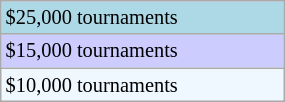<table class="wikitable" style="font-size:85%; width:15%;">
<tr style="background:lightblue;">
<td>$25,000 tournaments</td>
</tr>
<tr style="background:#ccccff;">
<td>$15,000 tournaments</td>
</tr>
<tr style="background:#f0f8ff;">
<td>$10,000 tournaments</td>
</tr>
</table>
